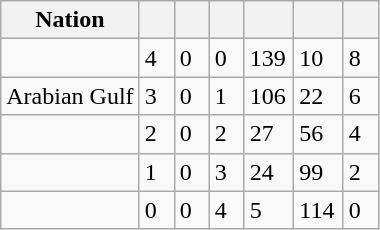<table class="wikitable">
<tr>
<th>Nation</th>
<th style="width:1em;"></th>
<th style="width:1em;"></th>
<th style="width:1em;"></th>
<th style="width:1.6em;"></th>
<th style="width:1.6em;"></th>
<th style="width:1em;"></th>
</tr>
<tr>
<td align=left></td>
<td>4</td>
<td>0</td>
<td>0</td>
<td>139</td>
<td>10</td>
<td>8</td>
</tr>
<tr>
<td align=left> Arabian Gulf</td>
<td>3</td>
<td>0</td>
<td>1</td>
<td>106</td>
<td>22</td>
<td>6</td>
</tr>
<tr>
<td align=left></td>
<td>2</td>
<td>0</td>
<td>2</td>
<td>27</td>
<td>56</td>
<td>4</td>
</tr>
<tr>
<td align=left></td>
<td>1</td>
<td>0</td>
<td>3</td>
<td>24</td>
<td>99</td>
<td>2</td>
</tr>
<tr>
<td align=left></td>
<td>0</td>
<td>0</td>
<td>4</td>
<td>5</td>
<td>114</td>
<td>0</td>
</tr>
</table>
